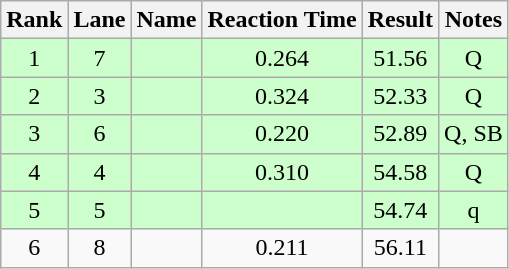<table class="wikitable" style="text-align:center">
<tr>
<th>Rank</th>
<th>Lane</th>
<th>Name</th>
<th>Reaction Time</th>
<th>Result</th>
<th>Notes</th>
</tr>
<tr bgcolor=ccffcc>
<td>1</td>
<td>7</td>
<td align="left"></td>
<td>0.264</td>
<td>51.56</td>
<td>Q</td>
</tr>
<tr bgcolor=ccffcc>
<td>2</td>
<td>3</td>
<td align="left"></td>
<td>0.324</td>
<td>52.33</td>
<td>Q</td>
</tr>
<tr bgcolor=ccffcc>
<td>3</td>
<td>6</td>
<td align="left"></td>
<td>0.220</td>
<td>52.89</td>
<td>Q, SB</td>
</tr>
<tr bgcolor=ccffcc>
<td>4</td>
<td>4</td>
<td align="left"></td>
<td>0.310</td>
<td>54.58</td>
<td>Q</td>
</tr>
<tr bgcolor=ccffcc>
<td>5</td>
<td>5</td>
<td align="left"></td>
<td></td>
<td>54.74</td>
<td>q</td>
</tr>
<tr>
<td>6</td>
<td>8</td>
<td align="left"></td>
<td>0.211</td>
<td>56.11</td>
<td></td>
</tr>
</table>
